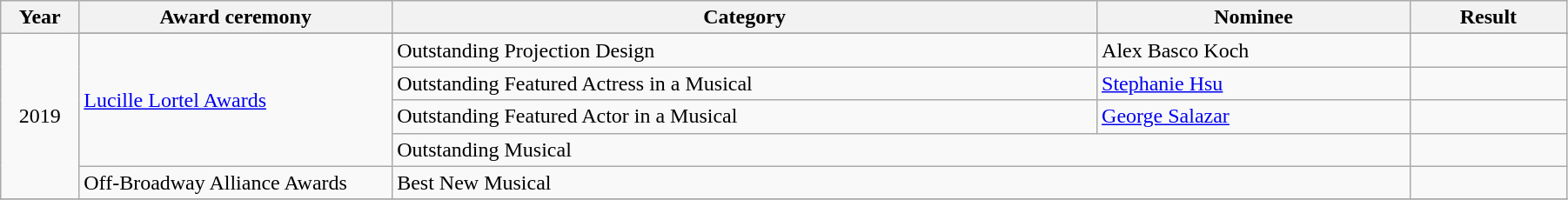<table class="wikitable" width="95%">
<tr>
<th width="5%">Year</th>
<th width="20%">Award ceremony</th>
<th width="45%">Category</th>
<th width="20%">Nominee</th>
<th width="10%">Result</th>
</tr>
<tr>
<td rowspan="6" align="center">2019</td>
</tr>
<tr>
<td rowspan="4"><a href='#'>Lucille Lortel Awards</a></td>
<td>Outstanding Projection Design</td>
<td>Alex Basco Koch</td>
<td></td>
</tr>
<tr>
<td>Outstanding Featured Actress in a Musical</td>
<td><a href='#'>Stephanie Hsu</a></td>
<td></td>
</tr>
<tr>
<td>Outstanding Featured Actor in a Musical</td>
<td><a href='#'>George Salazar</a></td>
<td></td>
</tr>
<tr>
<td colspan="2">Outstanding Musical</td>
<td></td>
</tr>
<tr>
<td>Off-Broadway Alliance Awards</td>
<td colspan="2">Best New Musical</td>
<td></td>
</tr>
<tr>
</tr>
</table>
